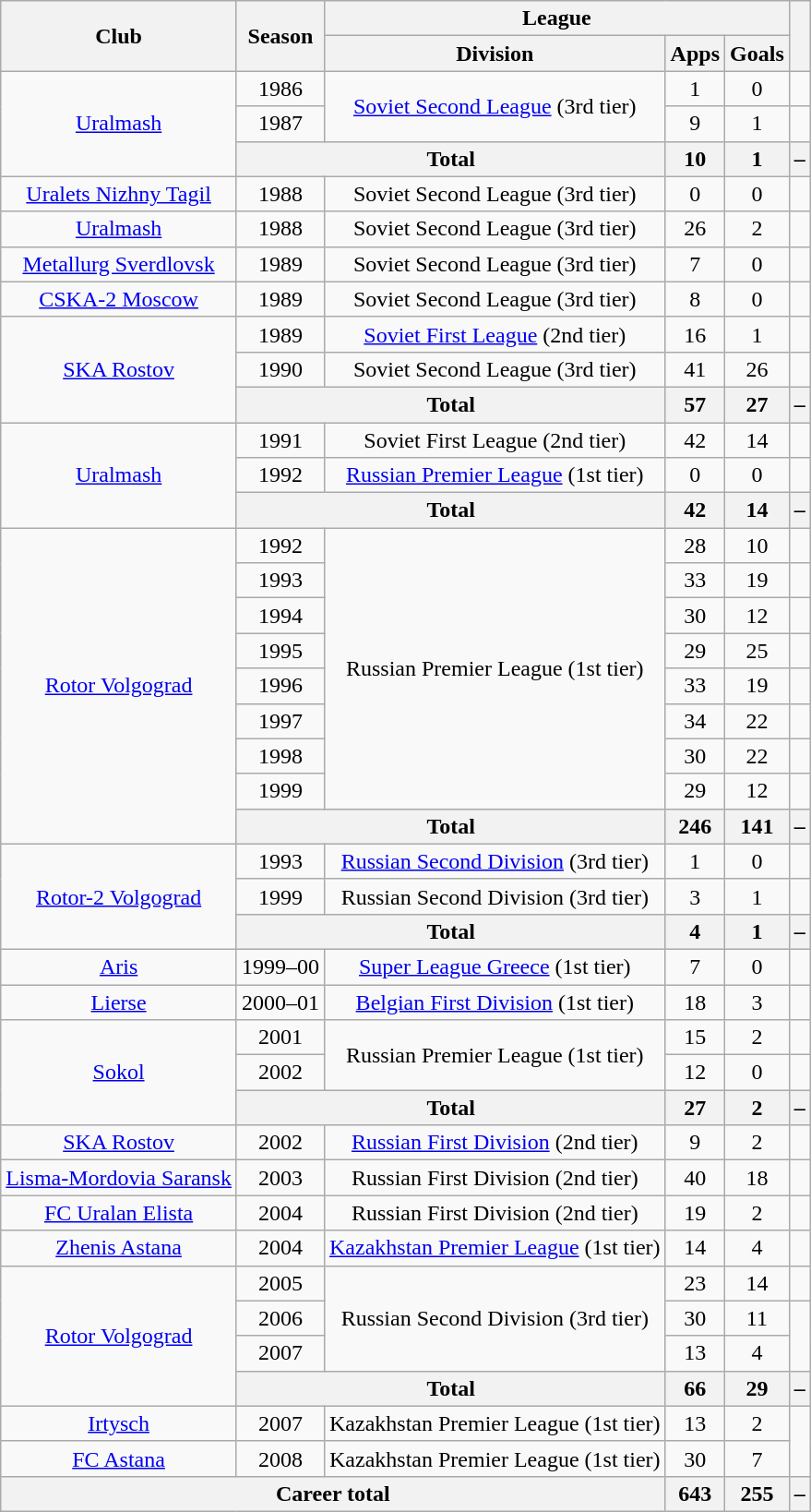<table class="wikitable" style="text-align: center">
<tr>
<th rowspan="2">Club</th>
<th rowspan="2">Season</th>
<th colspan="3">League</th>
<th rowspan="2"></th>
</tr>
<tr>
<th>Division</th>
<th>Apps</th>
<th>Goals</th>
</tr>
<tr>
<td rowspan="3"><a href='#'>Uralmash</a></td>
<td>1986</td>
<td rowspan="2"><a href='#'>Soviet Second League</a> (3rd tier)</td>
<td>1</td>
<td>0</td>
<td></td>
</tr>
<tr>
<td>1987</td>
<td>9</td>
<td>1</td>
<td></td>
</tr>
<tr>
<th colspan="2">Total</th>
<th>10</th>
<th>1</th>
<th>–</th>
</tr>
<tr>
<td><a href='#'>Uralets Nizhny Tagil</a></td>
<td>1988</td>
<td>Soviet Second League (3rd tier)</td>
<td>0</td>
<td>0</td>
<td></td>
</tr>
<tr>
<td><a href='#'>Uralmash</a></td>
<td>1988</td>
<td>Soviet Second League (3rd tier)</td>
<td>26</td>
<td>2</td>
<td></td>
</tr>
<tr>
<td><a href='#'>Metallurg Sverdlovsk</a></td>
<td>1989</td>
<td>Soviet Second League (3rd tier)</td>
<td>7</td>
<td>0</td>
<td></td>
</tr>
<tr>
<td><a href='#'>CSKA-2 Moscow</a></td>
<td>1989</td>
<td>Soviet Second League (3rd tier)</td>
<td>8</td>
<td>0</td>
<td></td>
</tr>
<tr>
<td rowspan="3"><a href='#'>SKA Rostov</a></td>
<td>1989</td>
<td><a href='#'>Soviet First League</a> (2nd tier)</td>
<td>16</td>
<td>1</td>
<td></td>
</tr>
<tr>
<td>1990</td>
<td>Soviet Second League (3rd tier)</td>
<td>41</td>
<td>26</td>
<td></td>
</tr>
<tr>
<th colspan="2">Total</th>
<th>57</th>
<th>27</th>
<th>–</th>
</tr>
<tr>
<td rowspan="3"><a href='#'>Uralmash</a></td>
<td>1991</td>
<td>Soviet First League (2nd tier)</td>
<td>42</td>
<td>14</td>
<td></td>
</tr>
<tr>
<td>1992</td>
<td><a href='#'>Russian Premier League</a> (1st tier)</td>
<td>0</td>
<td>0</td>
<td></td>
</tr>
<tr>
<th colspan="2">Total</th>
<th>42</th>
<th>14</th>
<th>–</th>
</tr>
<tr>
<td rowspan="9"><a href='#'>Rotor Volgograd</a></td>
<td>1992</td>
<td rowspan="8">Russian Premier League (1st tier)</td>
<td>28</td>
<td>10</td>
<td></td>
</tr>
<tr>
<td>1993</td>
<td>33</td>
<td>19</td>
<td></td>
</tr>
<tr>
<td>1994</td>
<td>30</td>
<td>12</td>
<td></td>
</tr>
<tr>
<td>1995</td>
<td>29</td>
<td>25</td>
<td></td>
</tr>
<tr>
<td>1996</td>
<td>33</td>
<td>19</td>
<td></td>
</tr>
<tr>
<td>1997</td>
<td>34</td>
<td>22</td>
<td></td>
</tr>
<tr>
<td>1998</td>
<td>30</td>
<td>22</td>
<td></td>
</tr>
<tr>
<td>1999</td>
<td>29</td>
<td>12</td>
<td></td>
</tr>
<tr>
<th colspan="2">Total</th>
<th>246</th>
<th>141</th>
<th>–</th>
</tr>
<tr>
<td rowspan="3"><a href='#'>Rotor-2 Volgograd</a></td>
<td>1993</td>
<td><a href='#'>Russian Second Division</a> (3rd tier)</td>
<td>1</td>
<td>0</td>
<td></td>
</tr>
<tr>
<td>1999</td>
<td>Russian Second Division (3rd tier)</td>
<td>3</td>
<td>1</td>
<td></td>
</tr>
<tr>
<th colspan="2">Total</th>
<th>4</th>
<th>1</th>
<th>–</th>
</tr>
<tr>
<td><a href='#'>Aris</a></td>
<td>1999–00</td>
<td><a href='#'>Super League Greece</a> (1st tier)</td>
<td>7</td>
<td>0</td>
<td></td>
</tr>
<tr>
<td><a href='#'>Lierse</a></td>
<td>2000–01</td>
<td><a href='#'>Belgian First Division</a> (1st tier)</td>
<td>18</td>
<td>3</td>
<td></td>
</tr>
<tr>
<td rowspan="3"><a href='#'>Sokol</a></td>
<td>2001</td>
<td rowspan="2">Russian Premier League (1st tier)</td>
<td>15</td>
<td>2</td>
<td></td>
</tr>
<tr>
<td>2002</td>
<td>12</td>
<td>0</td>
<td></td>
</tr>
<tr>
<th colspan="2">Total</th>
<th>27</th>
<th>2</th>
<th>–</th>
</tr>
<tr>
<td><a href='#'>SKA Rostov</a></td>
<td>2002</td>
<td><a href='#'>Russian First Division</a> (2nd tier)</td>
<td>9</td>
<td>2</td>
<td></td>
</tr>
<tr>
<td><a href='#'>Lisma-Mordovia Saransk</a></td>
<td>2003</td>
<td>Russian First Division (2nd tier)</td>
<td>40</td>
<td>18</td>
<td></td>
</tr>
<tr>
<td><a href='#'>FC Uralan Elista</a></td>
<td>2004</td>
<td>Russian First Division (2nd tier)</td>
<td>19</td>
<td>2</td>
<td></td>
</tr>
<tr>
<td><a href='#'>Zhenis Astana</a></td>
<td>2004</td>
<td><a href='#'>Kazakhstan Premier League</a> (1st tier)</td>
<td>14</td>
<td>4</td>
<td></td>
</tr>
<tr>
<td rowspan="4"><a href='#'>Rotor Volgograd</a></td>
<td>2005</td>
<td rowspan="3">Russian Second Division (3rd tier)</td>
<td>23</td>
<td>14</td>
<td></td>
</tr>
<tr>
<td>2006</td>
<td>30</td>
<td>11</td>
</tr>
<tr>
<td>2007</td>
<td>13</td>
<td>4</td>
</tr>
<tr>
<th colspan="2">Total</th>
<th>66</th>
<th>29</th>
<th>–</th>
</tr>
<tr>
<td><a href='#'>Irtysch</a></td>
<td>2007</td>
<td>Kazakhstan Premier League (1st tier)</td>
<td>13</td>
<td>2</td>
</tr>
<tr>
<td><a href='#'>FC Astana</a></td>
<td>2008</td>
<td>Kazakhstan Premier League (1st tier)</td>
<td>30</td>
<td>7</td>
</tr>
<tr>
<th colspan="3">Career total</th>
<th>643</th>
<th>255</th>
<th>–</th>
</tr>
</table>
